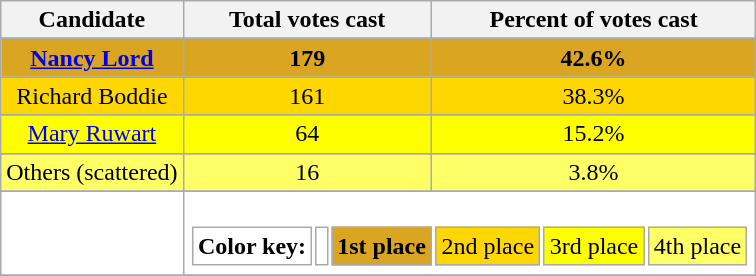<table class="wikitable" style="text-align:center;">
<tr>
<th>Candidate</th>
<th>Total votes cast</th>
<th>Percent of votes cast</th>
</tr>
<tr>
</tr>
<tr bgcolor="Goldenrod">
<td><strong><a href='#'>Nancy Lord</a></strong></td>
<td bgcolor="Goldenrod"><strong>179</strong></td>
<td><strong>42.6%</strong></td>
</tr>
<tr>
</tr>
<tr bgcolor="Gold">
<td>Richard Boddie</td>
<td bgcolor="Gold">161</td>
<td>38.3%</td>
</tr>
<tr>
</tr>
<tr bgcolor="Yellow">
<td><a href='#'>Mary Ruwart</a></td>
<td bgcolor="Yellow">64</td>
<td>15.2%</td>
</tr>
<tr>
</tr>
<tr bgcolor="#FFFF66">
<td>Others (scattered)</td>
<td bgcolor="#FFFF66">16</td>
<td>3.8%</td>
</tr>
<tr>
</tr>
<tr bgcolor="#FFFFFF">
<td></td>
<td colspan="5"><br><table align="left">
<tr>
<td><strong>Color key:</strong></td>
<td></td>
<td bgcolor="Goldenrod"><strong>1st place</strong></td>
<td bgcolor="Gold">2nd place</td>
<td bgcolor="Yellow">3rd place</td>
<td bgcolor="#FFFF66">4th place</td>
</tr>
</table>
</td>
</tr>
<tr>
</tr>
<tr>
</tr>
</table>
